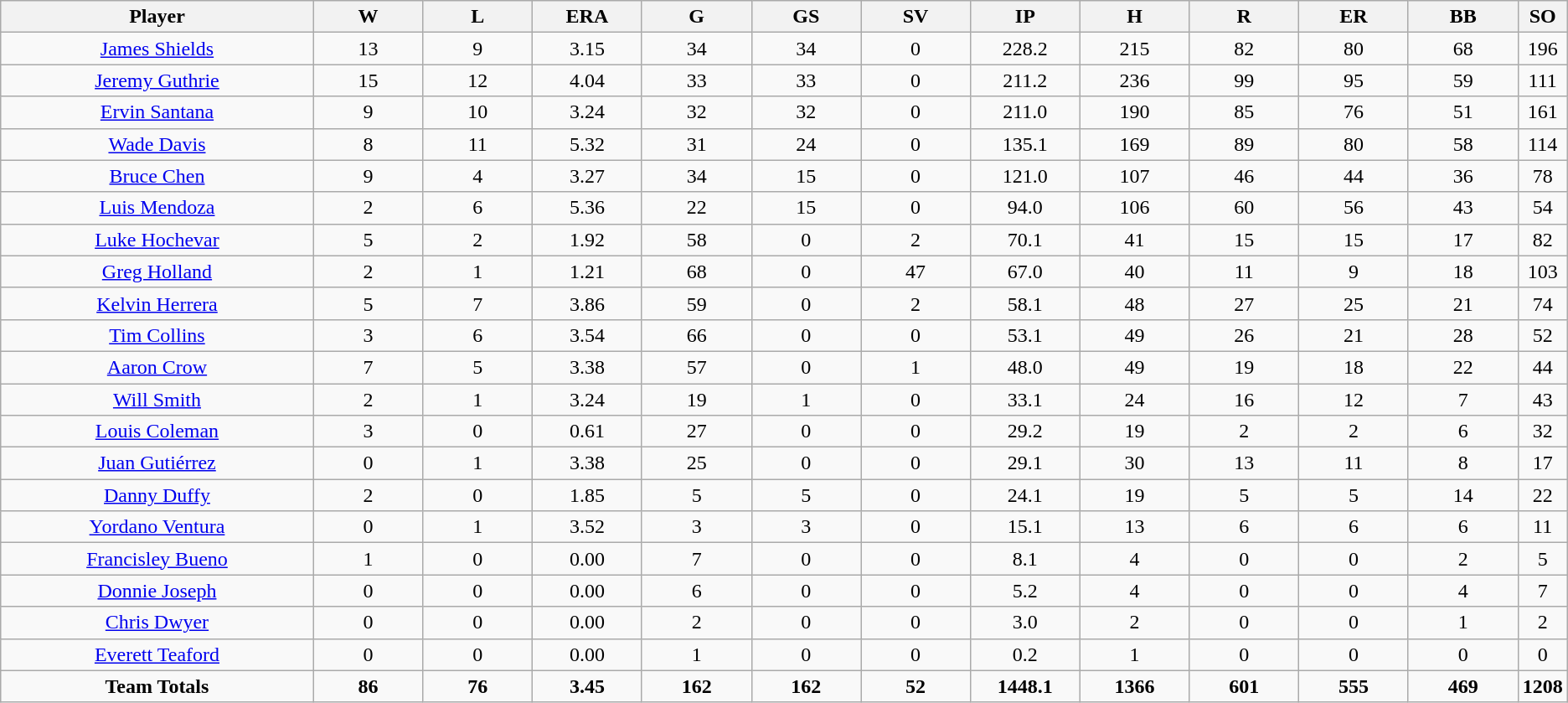<table class=wikitable style="text-align:center">
<tr>
<th bgcolor=#DDDDFF; width="20%">Player</th>
<th bgcolor=#DDDDFF; width="7%">W</th>
<th bgcolor=#DDDDFF; width="7%">L</th>
<th bgcolor=#DDDDFF; width="7%">ERA</th>
<th bgcolor=#DDDDFF; width="7%">G</th>
<th bgcolor=#DDDDFF; width="7%">GS</th>
<th bgcolor=#DDDDFF; width="7%">SV</th>
<th bgcolor=#DDDDFF; width="7%">IP</th>
<th bgcolor=#DDDDFF; width="7%">H</th>
<th bgcolor=#DDDDFF; width="7%">R</th>
<th bgcolor=#DDDDFF; width="7%">ER</th>
<th bgcolor=#DDDDFF; width="7%">BB</th>
<th bgcolor=#DDDDFF; width="7%">SO</th>
</tr>
<tr>
<td><a href='#'>James Shields</a></td>
<td>13</td>
<td>9</td>
<td>3.15</td>
<td>34</td>
<td>34</td>
<td>0</td>
<td>228.2</td>
<td>215</td>
<td>82</td>
<td>80</td>
<td>68</td>
<td>196</td>
</tr>
<tr>
<td><a href='#'>Jeremy Guthrie</a></td>
<td>15</td>
<td>12</td>
<td>4.04</td>
<td>33</td>
<td>33</td>
<td>0</td>
<td>211.2</td>
<td>236</td>
<td>99</td>
<td>95</td>
<td>59</td>
<td>111</td>
</tr>
<tr>
<td><a href='#'>Ervin Santana</a></td>
<td>9</td>
<td>10</td>
<td>3.24</td>
<td>32</td>
<td>32</td>
<td>0</td>
<td>211.0</td>
<td>190</td>
<td>85</td>
<td>76</td>
<td>51</td>
<td>161</td>
</tr>
<tr>
<td><a href='#'>Wade Davis</a></td>
<td>8</td>
<td>11</td>
<td>5.32</td>
<td>31</td>
<td>24</td>
<td>0</td>
<td>135.1</td>
<td>169</td>
<td>89</td>
<td>80</td>
<td>58</td>
<td>114</td>
</tr>
<tr>
<td><a href='#'>Bruce Chen</a></td>
<td>9</td>
<td>4</td>
<td>3.27</td>
<td>34</td>
<td>15</td>
<td>0</td>
<td>121.0</td>
<td>107</td>
<td>46</td>
<td>44</td>
<td>36</td>
<td>78</td>
</tr>
<tr>
<td><a href='#'>Luis Mendoza</a></td>
<td>2</td>
<td>6</td>
<td>5.36</td>
<td>22</td>
<td>15</td>
<td>0</td>
<td>94.0</td>
<td>106</td>
<td>60</td>
<td>56</td>
<td>43</td>
<td>54</td>
</tr>
<tr>
<td><a href='#'>Luke Hochevar</a></td>
<td>5</td>
<td>2</td>
<td>1.92</td>
<td>58</td>
<td>0</td>
<td>2</td>
<td>70.1</td>
<td>41</td>
<td>15</td>
<td>15</td>
<td>17</td>
<td>82</td>
</tr>
<tr>
<td><a href='#'>Greg Holland</a></td>
<td>2</td>
<td>1</td>
<td>1.21</td>
<td>68</td>
<td>0</td>
<td>47</td>
<td>67.0</td>
<td>40</td>
<td>11</td>
<td>9</td>
<td>18</td>
<td>103</td>
</tr>
<tr>
<td><a href='#'>Kelvin Herrera</a></td>
<td>5</td>
<td>7</td>
<td>3.86</td>
<td>59</td>
<td>0</td>
<td>2</td>
<td>58.1</td>
<td>48</td>
<td>27</td>
<td>25</td>
<td>21</td>
<td>74</td>
</tr>
<tr>
<td><a href='#'>Tim Collins</a></td>
<td>3</td>
<td>6</td>
<td>3.54</td>
<td>66</td>
<td>0</td>
<td>0</td>
<td>53.1</td>
<td>49</td>
<td>26</td>
<td>21</td>
<td>28</td>
<td>52</td>
</tr>
<tr>
<td><a href='#'>Aaron Crow</a></td>
<td>7</td>
<td>5</td>
<td>3.38</td>
<td>57</td>
<td>0</td>
<td>1</td>
<td>48.0</td>
<td>49</td>
<td>19</td>
<td>18</td>
<td>22</td>
<td>44</td>
</tr>
<tr>
<td><a href='#'>Will Smith</a></td>
<td>2</td>
<td>1</td>
<td>3.24</td>
<td>19</td>
<td>1</td>
<td>0</td>
<td>33.1</td>
<td>24</td>
<td>16</td>
<td>12</td>
<td>7</td>
<td>43</td>
</tr>
<tr>
<td><a href='#'>Louis Coleman</a></td>
<td>3</td>
<td>0</td>
<td>0.61</td>
<td>27</td>
<td>0</td>
<td>0</td>
<td>29.2</td>
<td>19</td>
<td>2</td>
<td>2</td>
<td>6</td>
<td>32</td>
</tr>
<tr>
<td><a href='#'>Juan Gutiérrez</a></td>
<td>0</td>
<td>1</td>
<td>3.38</td>
<td>25</td>
<td>0</td>
<td>0</td>
<td>29.1</td>
<td>30</td>
<td>13</td>
<td>11</td>
<td>8</td>
<td>17</td>
</tr>
<tr>
<td><a href='#'>Danny Duffy</a></td>
<td>2</td>
<td>0</td>
<td>1.85</td>
<td>5</td>
<td>5</td>
<td>0</td>
<td>24.1</td>
<td>19</td>
<td>5</td>
<td>5</td>
<td>14</td>
<td>22</td>
</tr>
<tr>
<td><a href='#'>Yordano Ventura</a></td>
<td>0</td>
<td>1</td>
<td>3.52</td>
<td>3</td>
<td>3</td>
<td>0</td>
<td>15.1</td>
<td>13</td>
<td>6</td>
<td>6</td>
<td>6</td>
<td>11</td>
</tr>
<tr>
<td><a href='#'>Francisley Bueno</a></td>
<td>1</td>
<td>0</td>
<td>0.00</td>
<td>7</td>
<td>0</td>
<td>0</td>
<td>8.1</td>
<td>4</td>
<td>0</td>
<td>0</td>
<td>2</td>
<td>5</td>
</tr>
<tr>
<td><a href='#'>Donnie Joseph</a></td>
<td>0</td>
<td>0</td>
<td>0.00</td>
<td>6</td>
<td>0</td>
<td>0</td>
<td>5.2</td>
<td>4</td>
<td>0</td>
<td>0</td>
<td>4</td>
<td>7</td>
</tr>
<tr>
<td><a href='#'>Chris Dwyer</a></td>
<td>0</td>
<td>0</td>
<td>0.00</td>
<td>2</td>
<td>0</td>
<td>0</td>
<td>3.0</td>
<td>2</td>
<td>0</td>
<td>0</td>
<td>1</td>
<td>2</td>
</tr>
<tr>
<td><a href='#'>Everett Teaford</a></td>
<td>0</td>
<td>0</td>
<td>0.00</td>
<td>1</td>
<td>0</td>
<td>0</td>
<td>0.2</td>
<td>1</td>
<td>0</td>
<td>0</td>
<td>0</td>
<td>0</td>
</tr>
<tr>
<td><strong>Team Totals</strong></td>
<td><strong>86</strong></td>
<td><strong>76</strong></td>
<td><strong>3.45</strong></td>
<td><strong>162</strong></td>
<td><strong>162</strong></td>
<td><strong>52</strong></td>
<td><strong>1448.1</strong></td>
<td><strong>1366</strong></td>
<td><strong>601</strong></td>
<td><strong>555</strong></td>
<td><strong>469</strong></td>
<td><strong>1208</strong></td>
</tr>
</table>
